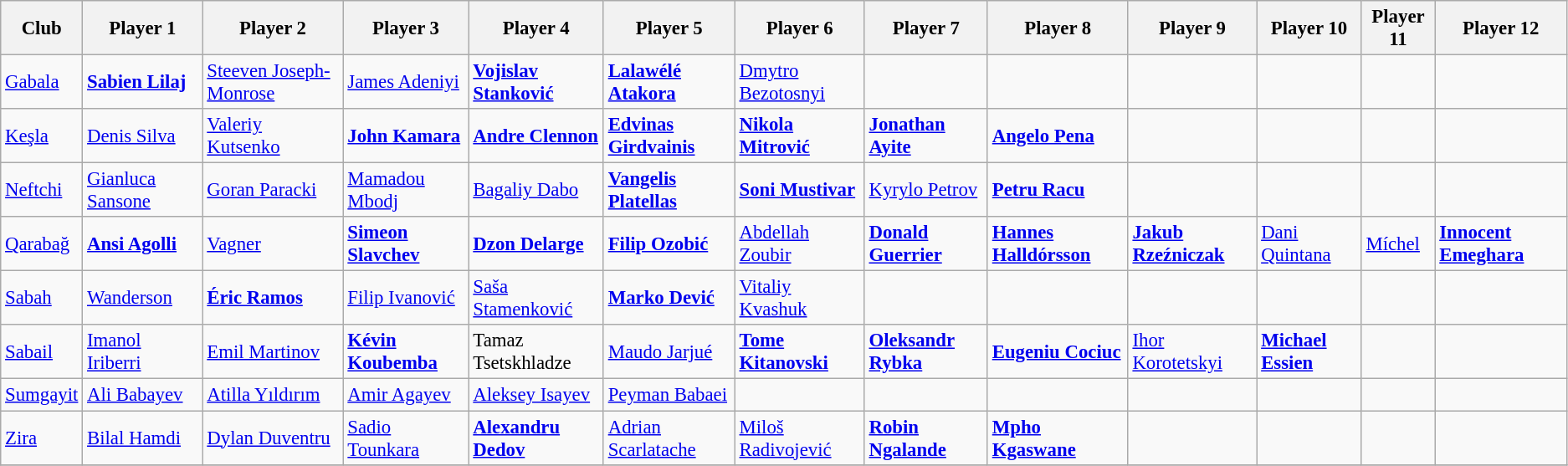<table class="wikitable" style="font-size:95%;">
<tr>
<th>Club</th>
<th>Player 1</th>
<th>Player 2</th>
<th>Player 3</th>
<th>Player 4</th>
<th>Player 5</th>
<th>Player 6</th>
<th>Player 7</th>
<th>Player 8</th>
<th>Player 9</th>
<th>Player 10</th>
<th>Player 11</th>
<th>Player 12</th>
</tr>
<tr>
<td><a href='#'>Gabala</a></td>
<td> <strong><a href='#'>Sabien Lilaj</a></strong></td>
<td> <a href='#'>Steeven Joseph-Monrose</a></td>
<td> <a href='#'>James Adeniyi</a></td>
<td> <strong><a href='#'>Vojislav Stanković</a></strong></td>
<td> <strong><a href='#'>Lalawélé Atakora</a></strong></td>
<td> <a href='#'>Dmytro Bezotosnyi</a></td>
<td></td>
<td></td>
<td></td>
<td></td>
<td></td>
<td></td>
</tr>
<tr>
<td><a href='#'>Keşla</a></td>
<td> <a href='#'>Denis Silva</a></td>
<td> <a href='#'>Valeriy Kutsenko</a></td>
<td> <strong><a href='#'>John Kamara</a></strong></td>
<td> <strong><a href='#'>Andre Clennon</a></strong></td>
<td> <strong><a href='#'>Edvinas Girdvainis</a></strong></td>
<td> <strong><a href='#'>Nikola Mitrović</a></strong></td>
<td> <strong><a href='#'>Jonathan Ayite</a></strong></td>
<td> <strong><a href='#'>Angelo Pena</a></strong></td>
<td></td>
<td></td>
<td></td>
<td></td>
</tr>
<tr>
<td><a href='#'>Neftchi</a></td>
<td> <a href='#'>Gianluca Sansone</a></td>
<td> <a href='#'>Goran Paracki</a></td>
<td> <a href='#'>Mamadou Mbodj</a></td>
<td> <a href='#'>Bagaliy Dabo</a></td>
<td> <strong><a href='#'>Vangelis Platellas</a></strong></td>
<td> <strong><a href='#'>Soni Mustivar</a></strong></td>
<td> <a href='#'>Kyrylo Petrov</a></td>
<td> <strong><a href='#'>Petru Racu</a></strong></td>
<td></td>
<td></td>
<td></td>
<td></td>
</tr>
<tr>
<td><a href='#'>Qarabağ</a></td>
<td> <strong><a href='#'>Ansi Agolli</a></strong></td>
<td> <a href='#'>Vagner</a></td>
<td> <strong><a href='#'>Simeon Slavchev</a></strong></td>
<td> <strong><a href='#'>Dzon Delarge</a></strong></td>
<td> <strong><a href='#'>Filip Ozobić</a></strong></td>
<td> <a href='#'>Abdellah Zoubir</a></td>
<td> <strong><a href='#'>Donald Guerrier</a></strong></td>
<td> <strong><a href='#'>Hannes Halldórsson</a></strong></td>
<td> <strong><a href='#'>Jakub Rzeźniczak</a></strong></td>
<td> <a href='#'>Dani Quintana</a></td>
<td> <a href='#'>Míchel</a></td>
<td> <strong><a href='#'>Innocent Emeghara</a></strong></td>
</tr>
<tr>
<td><a href='#'>Sabah</a></td>
<td> <a href='#'>Wanderson</a></td>
<td> <strong><a href='#'>Éric Ramos</a></strong></td>
<td> <a href='#'>Filip Ivanović</a></td>
<td> <a href='#'>Saša Stamenković</a></td>
<td> <strong><a href='#'>Marko Dević</a></strong></td>
<td> <a href='#'>Vitaliy Kvashuk</a></td>
<td></td>
<td></td>
<td></td>
<td></td>
<td></td>
<td></td>
</tr>
<tr>
<td><a href='#'>Sabail</a></td>
<td> <a href='#'>Imanol Iriberri</a></td>
<td> <a href='#'>Emil Martinov</a></td>
<td> <strong><a href='#'>Kévin Koubemba</a></strong></td>
<td> Tamaz Tsetskhladze</td>
<td> <a href='#'>Maudo Jarjué</a></td>
<td> <strong><a href='#'>Tome Kitanovski</a></strong></td>
<td> <strong><a href='#'>Oleksandr Rybka</a></strong></td>
<td> <strong><a href='#'>Eugeniu Cociuc</a></strong></td>
<td> <a href='#'>Ihor Korotetskyi</a></td>
<td> <strong><a href='#'>Michael Essien</a></strong></td>
<td></td>
<td></td>
</tr>
<tr>
<td><a href='#'>Sumgayit</a></td>
<td> <a href='#'>Ali Babayev</a></td>
<td> <a href='#'>Atilla Yıldırım</a></td>
<td> <a href='#'>Amir Agayev</a></td>
<td> <a href='#'>Aleksey Isayev</a></td>
<td> <a href='#'>Peyman Babaei</a></td>
<td></td>
<td></td>
<td></td>
<td></td>
<td></td>
<td></td>
<td></td>
</tr>
<tr>
<td><a href='#'>Zira</a></td>
<td> <a href='#'>Bilal Hamdi</a></td>
<td> <a href='#'>Dylan Duventru</a></td>
<td> <a href='#'>Sadio Tounkara</a></td>
<td> <strong><a href='#'>Alexandru Dedov</a></strong></td>
<td> <a href='#'>Adrian Scarlatache</a></td>
<td> <a href='#'>Miloš Radivojević</a></td>
<td> <strong><a href='#'>Robin Ngalande</a></strong></td>
<td> <strong><a href='#'>Mpho Kgaswane</a></strong></td>
<td></td>
<td></td>
<td></td>
<td></td>
</tr>
<tr>
</tr>
</table>
